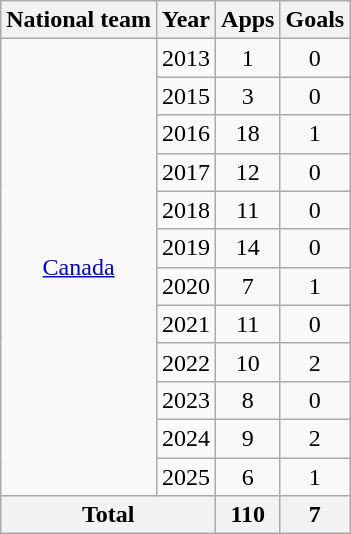<table class="wikitable" style="text-align:center">
<tr>
<th>National team</th>
<th>Year</th>
<th>Apps</th>
<th>Goals</th>
</tr>
<tr>
<td rowspan="12"><a href='#'>Canada</a></td>
<td>2013</td>
<td>1</td>
<td>0</td>
</tr>
<tr>
<td>2015</td>
<td>3</td>
<td>0</td>
</tr>
<tr>
<td>2016</td>
<td>18</td>
<td>1</td>
</tr>
<tr>
<td>2017</td>
<td>12</td>
<td>0</td>
</tr>
<tr>
<td>2018</td>
<td>11</td>
<td>0</td>
</tr>
<tr>
<td>2019</td>
<td>14</td>
<td>0</td>
</tr>
<tr>
<td>2020</td>
<td>7</td>
<td>1</td>
</tr>
<tr>
<td>2021</td>
<td>11</td>
<td>0</td>
</tr>
<tr>
<td>2022</td>
<td>10</td>
<td>2</td>
</tr>
<tr>
<td>2023</td>
<td>8</td>
<td>0</td>
</tr>
<tr>
<td>2024</td>
<td>9</td>
<td>2</td>
</tr>
<tr>
<td>2025</td>
<td>6</td>
<td>1</td>
</tr>
<tr>
<th colspan="2">Total</th>
<th>110</th>
<th>7</th>
</tr>
</table>
